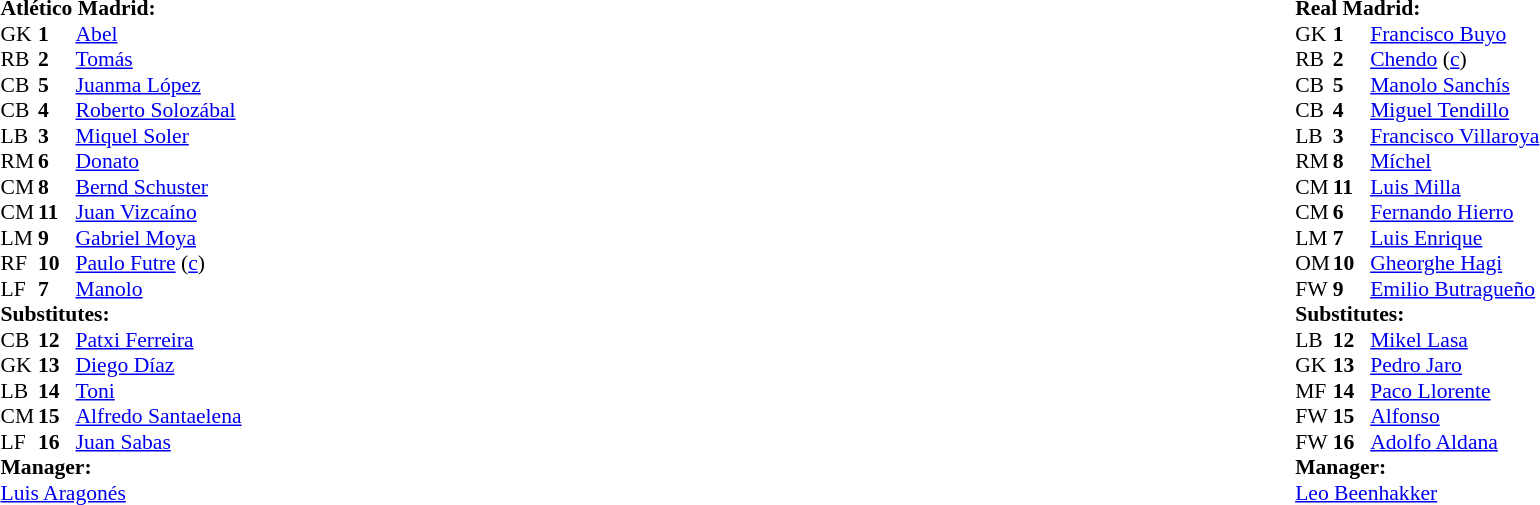<table width="100%">
<tr>
<td valign="top" width="50%"><br><table style="font-size: 90%" cellspacing="0" cellpadding="0">
<tr>
<td colspan="4"><strong>Atlético Madrid:</strong></td>
</tr>
<tr>
<th width="25"></th>
<th width="25"></th>
</tr>
<tr>
<td>GK</td>
<td><strong>1</strong></td>
<td> <a href='#'>Abel</a></td>
<td></td>
</tr>
<tr>
<td>RB</td>
<td><strong>2</strong></td>
<td> <a href='#'>Tomás</a></td>
</tr>
<tr>
<td>CB</td>
<td><strong>5</strong></td>
<td> <a href='#'>Juanma López</a></td>
</tr>
<tr>
<td>CB</td>
<td><strong>4</strong></td>
<td> <a href='#'>Roberto Solozábal</a></td>
</tr>
<tr>
<td>LB</td>
<td><strong>3</strong></td>
<td> <a href='#'>Miquel Soler</a></td>
<td></td>
</tr>
<tr>
<td>RM</td>
<td><strong>6</strong></td>
<td> <a href='#'>Donato</a></td>
<td></td>
</tr>
<tr>
<td>CM</td>
<td><strong>8</strong></td>
<td> <a href='#'>Bernd Schuster</a></td>
<td></td>
</tr>
<tr>
<td>CM</td>
<td><strong>11</strong></td>
<td> <a href='#'>Juan Vizcaíno</a></td>
</tr>
<tr>
<td>LM</td>
<td><strong>9</strong></td>
<td> <a href='#'>Gabriel Moya</a></td>
<td></td>
<td></td>
</tr>
<tr>
<td>RF</td>
<td><strong>10</strong></td>
<td> <a href='#'>Paulo Futre</a> (<a href='#'>c</a>)</td>
</tr>
<tr>
<td>LF</td>
<td><strong>7</strong></td>
<td> <a href='#'>Manolo</a></td>
<td></td>
<td></td>
</tr>
<tr>
<td colspan=4><strong>Substitutes:</strong></td>
</tr>
<tr>
<td>CB</td>
<td><strong>12</strong></td>
<td> <a href='#'>Patxi Ferreira</a></td>
</tr>
<tr>
<td>GK</td>
<td><strong>13</strong></td>
<td> <a href='#'>Diego Díaz</a></td>
</tr>
<tr>
<td>LB</td>
<td><strong>14</strong></td>
<td> <a href='#'>Toni</a></td>
<td></td>
<td></td>
</tr>
<tr>
<td>CM</td>
<td><strong>15</strong></td>
<td> <a href='#'>Alfredo Santaelena</a></td>
<td></td>
<td></td>
</tr>
<tr>
<td>LF</td>
<td><strong>16</strong></td>
<td> <a href='#'>Juan Sabas</a></td>
</tr>
<tr>
<td colspan=4><strong>Manager:</strong></td>
</tr>
<tr>
<td colspan="4"> <a href='#'>Luis Aragonés</a></td>
</tr>
</table>
</td>
<td valign="top" width="50%"><br><table style="font-size: 90%" cellspacing="0" cellpadding="0" align=center>
<tr>
<td colspan="4"><strong>Real Madrid:</strong></td>
</tr>
<tr>
<th width="25"></th>
<th width="25"></th>
</tr>
<tr>
<td>GK</td>
<td><strong>1</strong></td>
<td> <a href='#'>Francisco Buyo</a></td>
</tr>
<tr>
<td>RB</td>
<td><strong>2</strong></td>
<td> <a href='#'>Chendo</a> (<a href='#'>c</a>)</td>
</tr>
<tr>
<td>CB</td>
<td><strong>5</strong></td>
<td> <a href='#'>Manolo Sanchís</a></td>
<td></td>
</tr>
<tr>
<td>CB</td>
<td><strong>4</strong></td>
<td> <a href='#'>Miguel Tendillo</a></td>
</tr>
<tr>
<td>LB</td>
<td><strong>3</strong></td>
<td> <a href='#'>Francisco Villaroya</a></td>
<td></td>
<td></td>
</tr>
<tr>
<td>RM</td>
<td><strong>8</strong></td>
<td> <a href='#'>Míchel</a></td>
<td></td>
</tr>
<tr>
<td>CM</td>
<td><strong>11</strong></td>
<td> <a href='#'>Luis Milla</a></td>
<td></td>
</tr>
<tr>
<td>CM</td>
<td><strong>6</strong></td>
<td> <a href='#'>Fernando Hierro</a></td>
<td></td>
</tr>
<tr>
<td>LM</td>
<td><strong>7</strong></td>
<td> <a href='#'>Luis Enrique</a></td>
</tr>
<tr>
<td>OM</td>
<td><strong>10</strong></td>
<td> <a href='#'>Gheorghe Hagi</a></td>
<td></td>
<td></td>
</tr>
<tr>
<td>FW</td>
<td><strong>9</strong></td>
<td> <a href='#'>Emilio Butragueño</a></td>
</tr>
<tr>
<td colspan=4><strong>Substitutes:</strong></td>
</tr>
<tr>
<td>LB</td>
<td><strong>12</strong></td>
<td> <a href='#'>Mikel Lasa</a></td>
</tr>
<tr>
<td>GK</td>
<td><strong>13</strong></td>
<td> <a href='#'>Pedro Jaro</a></td>
</tr>
<tr>
<td>MF</td>
<td><strong>14</strong></td>
<td> <a href='#'>Paco Llorente</a></td>
<td></td>
<td></td>
</tr>
<tr>
<td>FW</td>
<td><strong>15</strong></td>
<td> <a href='#'>Alfonso</a></td>
<td></td>
<td></td>
</tr>
<tr>
<td>FW</td>
<td><strong>16</strong></td>
<td> <a href='#'>Adolfo Aldana</a></td>
</tr>
<tr>
<td colspan=4><strong>Manager:</strong></td>
</tr>
<tr>
<td colspan="4"> <a href='#'>Leo Beenhakker</a></td>
</tr>
<tr>
</tr>
</table>
</td>
</tr>
</table>
